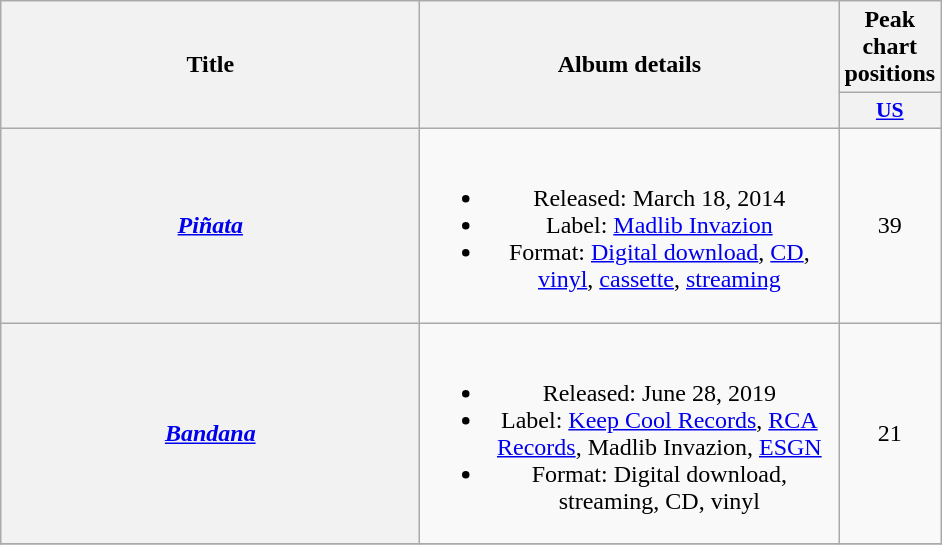<table class="wikitable plainrowheaders" style="text-align:center;">
<tr>
<th scope="col" rowspan="2" style="width:17em;">Title</th>
<th scope="col" rowspan="2" style="width:17em;">Album details</th>
<th scope="col" colspan="1">Peak chart positions</th>
</tr>
<tr>
<th scope="col" style="width:3em;font-size:90%;"><a href='#'>US</a><br></th>
</tr>
<tr>
<th scope="row"><em><a href='#'>Piñata</a></em></th>
<td><br><ul><li>Released: March 18, 2014</li><li>Label: <a href='#'>Madlib Invazion</a></li><li>Format: <a href='#'>Digital download</a>, <a href='#'>CD</a>, <a href='#'>vinyl</a>, <a href='#'>cassette</a>, <a href='#'>streaming</a></li></ul></td>
<td>39</td>
</tr>
<tr>
<th scope="row"><em><a href='#'>Bandana</a></em></th>
<td><br><ul><li>Released: June 28, 2019</li><li>Label: <a href='#'>Keep Cool Records</a>, <a href='#'>RCA Records</a>, Madlib Invazion, <a href='#'>ESGN</a></li><li>Format: Digital download, streaming, CD, vinyl</li></ul></td>
<td>21</td>
</tr>
<tr>
</tr>
</table>
